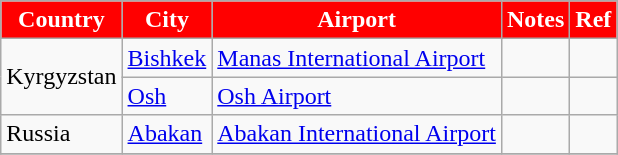<table class="wikitable sortable toccolours">
<tr>
<th style="background:red;color: white">Country</th>
<th style="background:red;color: white">City</th>
<th style="background:red;color: white">Airport</th>
<th style="background:red;color: white">Notes</th>
<th style="background:red;color: white">Ref</th>
</tr>
<tr>
<td rowspan=2>Kyrgyzstan</td>
<td><a href='#'>Bishkek</a></td>
<td><a href='#'>Manas International Airport</a></td>
<td align=center></td>
<td align=center></td>
</tr>
<tr>
<td><a href='#'>Osh</a></td>
<td><a href='#'>Osh Airport</a></td>
<td></td>
<td align=center></td>
</tr>
<tr>
<td rowspan=1>Russia</td>
<td><a href='#'>Abakan</a></td>
<td><a href='#'>Abakan International Airport</a></td>
<td></td>
<td align=center></td>
</tr>
<tr>
</tr>
</table>
